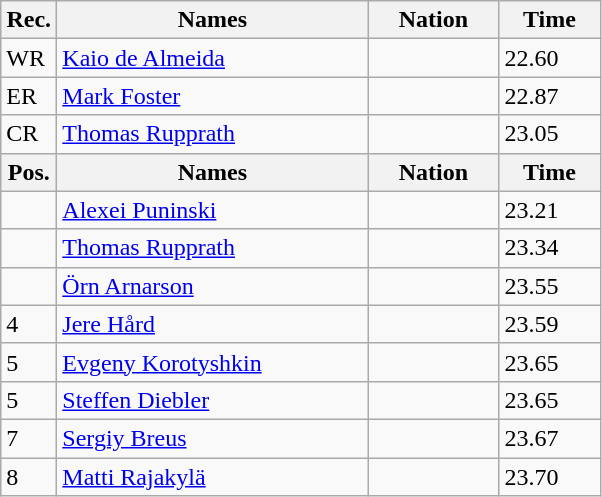<table class=wikitable>
<tr>
<th width="30">Rec.</th>
<th width="200">Names</th>
<th width="80">Nation</th>
<th width="60">Time</th>
</tr>
<tr>
<td>WR</td>
<td><a href='#'>Kaio de Almeida</a></td>
<td></td>
<td>22.60</td>
</tr>
<tr>
<td>ER</td>
<td><a href='#'>Mark Foster</a></td>
<td></td>
<td>22.87</td>
</tr>
<tr>
<td>CR</td>
<td><a href='#'>Thomas Rupprath</a></td>
<td></td>
<td>23.05</td>
</tr>
<tr>
<th>Pos.</th>
<th>Names</th>
<th>Nation</th>
<th>Time</th>
</tr>
<tr>
<td></td>
<td><a href='#'>Alexei Puninski</a></td>
<td></td>
<td>23.21</td>
</tr>
<tr>
<td></td>
<td><a href='#'>Thomas Rupprath</a></td>
<td></td>
<td>23.34</td>
</tr>
<tr>
<td></td>
<td><a href='#'>Örn Arnarson</a></td>
<td></td>
<td>23.55</td>
</tr>
<tr>
<td>4</td>
<td><a href='#'>Jere Hård</a></td>
<td></td>
<td>23.59</td>
</tr>
<tr>
<td>5</td>
<td><a href='#'>Evgeny Korotyshkin</a></td>
<td></td>
<td>23.65</td>
</tr>
<tr>
<td>5</td>
<td><a href='#'>Steffen Diebler</a></td>
<td></td>
<td>23.65</td>
</tr>
<tr>
<td>7</td>
<td><a href='#'>Sergiy Breus</a></td>
<td></td>
<td>23.67</td>
</tr>
<tr>
<td>8</td>
<td><a href='#'>Matti Rajakylä</a></td>
<td></td>
<td>23.70</td>
</tr>
</table>
